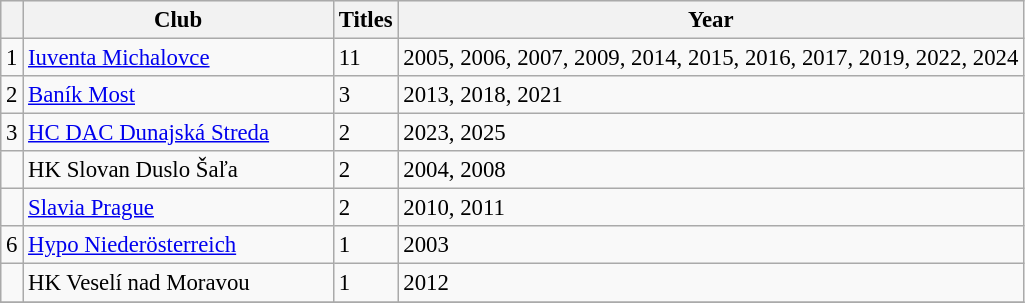<table class="wikitable sortable" style="font-size:95%;">
<tr style="background:#e9e9e9">
<th></th>
<th width=200>Club</th>
<th>Titles</th>
<th>Year</th>
</tr>
<tr>
<td>1</td>
<td> <a href='#'>Iuventa Michalovce</a></td>
<td>11</td>
<td>2005, 2006, 2007, 2009, 2014, 2015, 2016, 2017, 2019, 2022, 2024</td>
</tr>
<tr>
<td>2</td>
<td> <a href='#'>Baník Most</a></td>
<td>3</td>
<td>2013, 2018, 2021</td>
</tr>
<tr>
<td>3</td>
<td> <a href='#'>HC DAC Dunajská Streda</a></td>
<td>2</td>
<td>2023, 2025</td>
</tr>
<tr>
<td></td>
<td> HK Slovan Duslo Šaľa</td>
<td>2</td>
<td>2004, 2008</td>
</tr>
<tr>
<td></td>
<td> <a href='#'>Slavia Prague</a></td>
<td>2</td>
<td>2010, 2011</td>
</tr>
<tr>
<td>6</td>
<td> <a href='#'>Hypo Niederösterreich</a></td>
<td>1</td>
<td>2003</td>
</tr>
<tr>
<td></td>
<td> HK Veselí nad Moravou</td>
<td>1</td>
<td>2012</td>
</tr>
<tr>
</tr>
</table>
